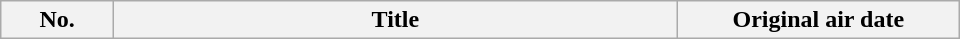<table class="wikitable plainrowheaders" style="width:40em">
<tr>
<th width="10%">No.</th>
<th width="50%">Title</th>
<th width="25%">Original air date<br></th>
</tr>
</table>
